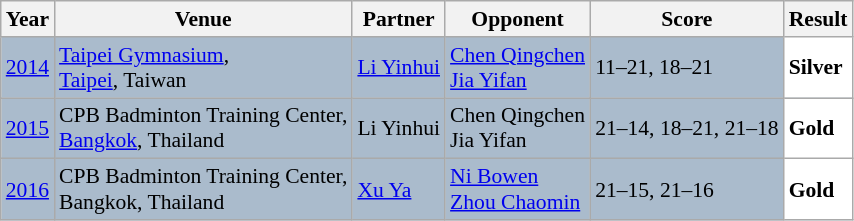<table class="sortable wikitable" style="font-size: 90%;">
<tr>
<th>Year</th>
<th>Venue</th>
<th>Partner</th>
<th>Opponent</th>
<th>Score</th>
<th>Result</th>
</tr>
<tr style="background:#AABBCC">
<td align="center"><a href='#'>2014</a></td>
<td align="left"><a href='#'>Taipei Gymnasium</a>,<br><a href='#'>Taipei</a>, Taiwan</td>
<td align="left"> <a href='#'>Li Yinhui</a></td>
<td align="left"> <a href='#'>Chen Qingchen</a><br> <a href='#'>Jia Yifan</a></td>
<td align="left">11–21, 18–21</td>
<td style="text-align:left; background:white"> <strong>Silver</strong></td>
</tr>
<tr style="background:#AABBCC">
<td align="center"><a href='#'>2015</a></td>
<td align="left">CPB Badminton Training Center,<br><a href='#'>Bangkok</a>, Thailand</td>
<td align="left"> Li Yinhui</td>
<td align="left"> Chen Qingchen<br> Jia Yifan</td>
<td align="left">21–14, 18–21, 21–18</td>
<td style="text-align:left; background:white"> <strong>Gold</strong></td>
</tr>
<tr style="background:#AABBCC">
<td align="center"><a href='#'>2016</a></td>
<td align="left">CPB Badminton Training Center,<br>Bangkok, Thailand</td>
<td align="left"> <a href='#'>Xu Ya</a></td>
<td align="left"> <a href='#'>Ni Bowen</a><br> <a href='#'>Zhou Chaomin</a></td>
<td align="left">21–15, 21–16</td>
<td style="text-align:left; background:white"> <strong>Gold</strong></td>
</tr>
</table>
